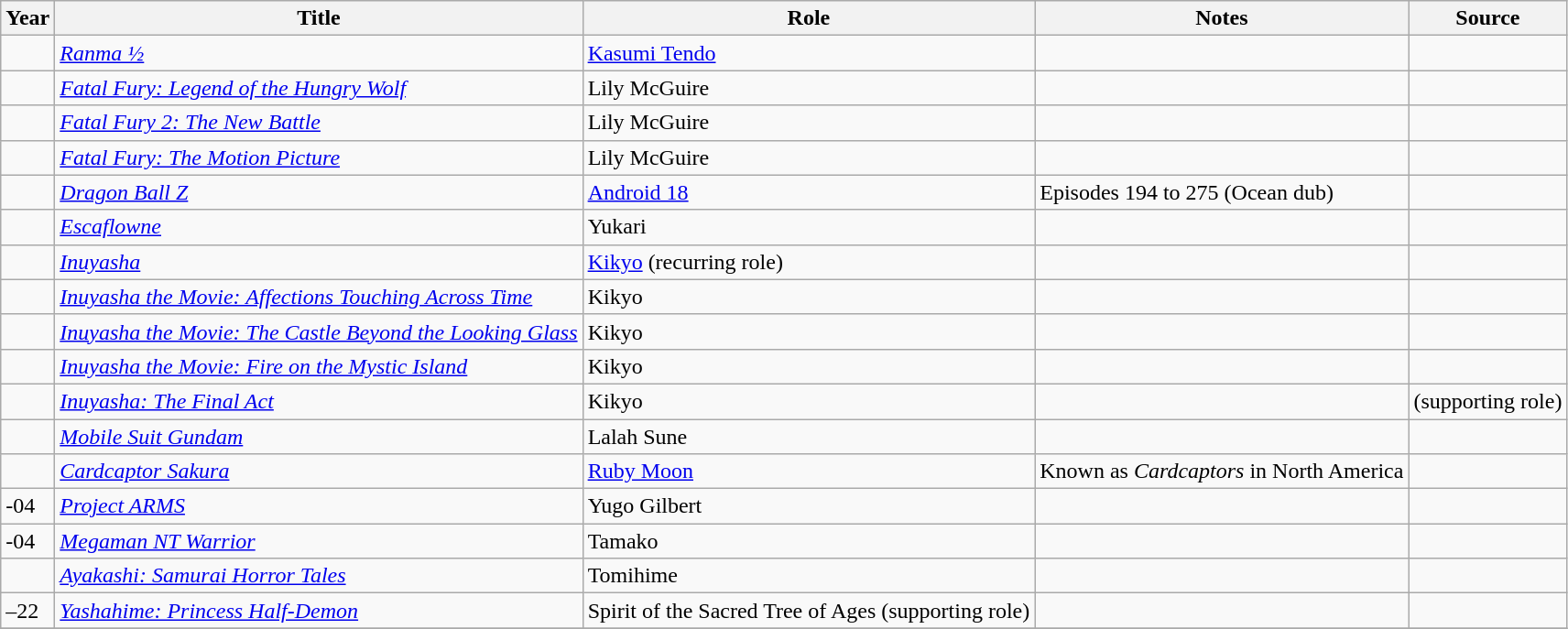<table class="wikitable sortable plainrowheaders">
<tr>
<th>Year</th>
<th>Title</th>
<th>Role</th>
<th class="unsortable">Notes</th>
<th class="unsortable">Source</th>
</tr>
<tr>
<td></td>
<td><em><a href='#'>Ranma ½</a></em></td>
<td><a href='#'>Kasumi Tendo</a></td>
<td></td>
<td></td>
</tr>
<tr>
<td></td>
<td><em><a href='#'>Fatal Fury: Legend of the Hungry Wolf</a></em></td>
<td>Lily McGuire</td>
<td></td>
<td></td>
</tr>
<tr>
<td></td>
<td><em><a href='#'>Fatal Fury 2: The New Battle</a></em></td>
<td>Lily McGuire</td>
<td></td>
<td></td>
</tr>
<tr>
<td></td>
<td><em><a href='#'>Fatal Fury: The Motion Picture</a></em></td>
<td>Lily McGuire</td>
<td></td>
<td></td>
</tr>
<tr>
<td></td>
<td><em><a href='#'>Dragon Ball Z</a></em></td>
<td><a href='#'>Android 18</a></td>
<td>Episodes 194 to 275 (Ocean dub)</td>
<td></td>
</tr>
<tr>
<td></td>
<td><em><a href='#'>Escaflowne</a></em></td>
<td>Yukari</td>
<td></td>
<td></td>
</tr>
<tr>
<td></td>
<td><em><a href='#'>Inuyasha</a></em></td>
<td><a href='#'>Kikyo</a> (recurring role)</td>
<td></td>
<td></td>
</tr>
<tr>
<td></td>
<td><em><a href='#'>Inuyasha the Movie: Affections Touching Across Time</a></em></td>
<td>Kikyo</td>
<td></td>
<td></td>
</tr>
<tr>
<td></td>
<td><em><a href='#'>Inuyasha the Movie: The Castle Beyond the Looking Glass</a></em></td>
<td>Kikyo</td>
<td></td>
<td></td>
</tr>
<tr>
<td></td>
<td><em><a href='#'>Inuyasha the Movie: Fire on the Mystic Island</a></em></td>
<td>Kikyo</td>
<td></td>
<td></td>
</tr>
<tr>
<td></td>
<td><em><a href='#'>Inuyasha: The Final Act</a></em></td>
<td>Kikyo</td>
<td></td>
<td>(supporting role) </td>
</tr>
<tr>
<td></td>
<td><em><a href='#'>Mobile Suit Gundam</a></em></td>
<td>Lalah Sune</td>
<td></td>
<td></td>
</tr>
<tr>
<td></td>
<td><em><a href='#'>Cardcaptor Sakura</a></em></td>
<td><a href='#'>Ruby Moon</a></td>
<td>Known as <em>Cardcaptors</em> in North America</td>
<td></td>
</tr>
<tr>
<td>-04</td>
<td><em><a href='#'>Project ARMS</a></em></td>
<td>Yugo Gilbert</td>
<td></td>
<td></td>
</tr>
<tr>
<td>-04</td>
<td><em><a href='#'>Megaman NT Warrior</a></em></td>
<td>Tamako</td>
<td></td>
<td></td>
</tr>
<tr>
<td></td>
<td><em><a href='#'>Ayakashi: Samurai Horror Tales</a></em></td>
<td>Tomihime</td>
<td></td>
<td></td>
</tr>
<tr>
<td>–22</td>
<td><em><a href='#'>Yashahime: Princess Half-Demon</a></em></td>
<td>Spirit of the Sacred Tree of Ages (supporting role)</td>
<td></td>
<td></td>
</tr>
<tr>
</tr>
</table>
